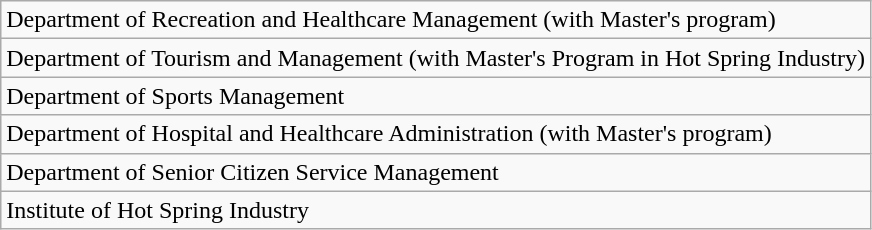<table class="wikitable">
<tr>
<td>Department of Recreation and Healthcare Management (with Master's program)</td>
</tr>
<tr>
<td>Department of Tourism and Management (with Master's Program in Hot Spring Industry)</td>
</tr>
<tr>
<td>Department of Sports Management</td>
</tr>
<tr>
<td>Department of Hospital and Healthcare Administration (with Master's program)</td>
</tr>
<tr>
<td>Department of Senior Citizen Service Management</td>
</tr>
<tr>
<td>Institute of Hot Spring Industry</td>
</tr>
</table>
